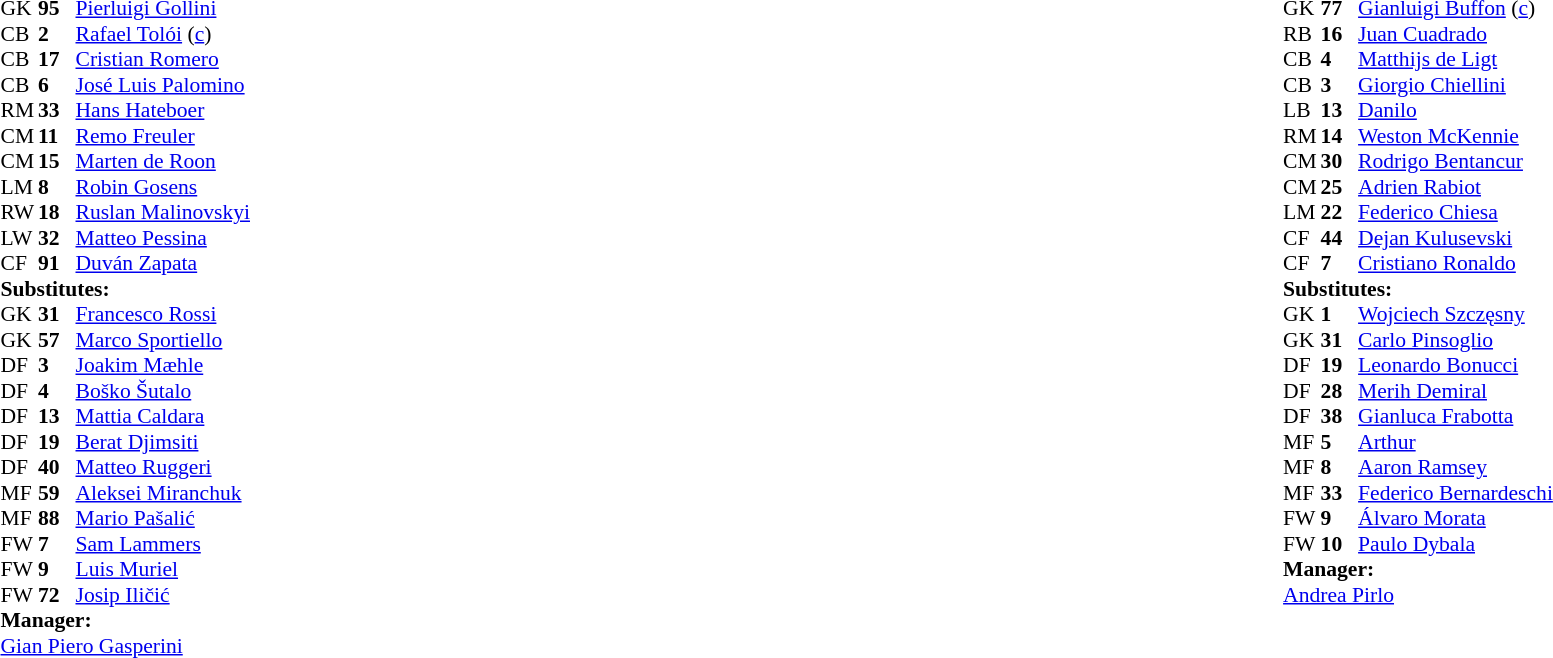<table width="100%">
<tr>
<td valign="top" width="40%"><br><table style="font-size:90%" cellspacing="0" cellpadding="0">
<tr>
<th width=25></th>
<th width=25></th>
</tr>
<tr>
<td>GK</td>
<td><strong>95</strong></td>
<td> <a href='#'>Pierluigi Gollini</a></td>
</tr>
<tr>
<td>CB</td>
<td><strong>2</strong></td>
<td> <a href='#'>Rafael Tolói</a> (<a href='#'>c</a>)</td>
<td></td>
<td></td>
</tr>
<tr>
<td>CB</td>
<td><strong>17</strong></td>
<td> <a href='#'>Cristian Romero</a></td>
<td></td>
</tr>
<tr>
<td>CB</td>
<td><strong>6</strong></td>
<td> <a href='#'>José Luis Palomino</a></td>
</tr>
<tr>
<td>RM</td>
<td><strong>33</strong></td>
<td> <a href='#'>Hans Hateboer</a></td>
<td></td>
<td></td>
</tr>
<tr>
<td>CM</td>
<td><strong>11</strong></td>
<td> <a href='#'>Remo Freuler</a></td>
<td></td>
</tr>
<tr>
<td>CM</td>
<td><strong>15</strong></td>
<td> <a href='#'>Marten de Roon</a></td>
<td></td>
</tr>
<tr>
<td>LM</td>
<td><strong>8</strong></td>
<td> <a href='#'>Robin Gosens</a></td>
<td></td>
<td></td>
</tr>
<tr>
<td>RW</td>
<td><strong>18</strong></td>
<td> <a href='#'>Ruslan Malinovskyi</a></td>
<td></td>
<td></td>
</tr>
<tr>
<td>LW</td>
<td><strong>32</strong></td>
<td> <a href='#'>Matteo Pessina</a></td>
<td></td>
<td></td>
</tr>
<tr>
<td>CF</td>
<td><strong>91</strong></td>
<td> <a href='#'>Duván Zapata</a></td>
</tr>
<tr>
<td colspan=3><strong>Substitutes:</strong></td>
</tr>
<tr>
<td>GK</td>
<td><strong>31</strong></td>
<td> <a href='#'>Francesco Rossi</a></td>
</tr>
<tr>
<td>GK</td>
<td><strong>57</strong></td>
<td> <a href='#'>Marco Sportiello</a></td>
</tr>
<tr>
<td>DF</td>
<td><strong>3</strong></td>
<td> <a href='#'>Joakim Mæhle</a></td>
</tr>
<tr>
<td>DF</td>
<td><strong>4</strong></td>
<td> <a href='#'>Boško Šutalo</a></td>
</tr>
<tr>
<td>DF</td>
<td><strong>13</strong></td>
<td> <a href='#'>Mattia Caldara</a></td>
</tr>
<tr>
<td>DF</td>
<td><strong>19</strong></td>
<td> <a href='#'>Berat Djimsiti</a></td>
<td></td>
<td></td>
</tr>
<tr>
<td>DF</td>
<td><strong>40</strong></td>
<td> <a href='#'>Matteo Ruggeri</a></td>
</tr>
<tr>
<td>MF</td>
<td><strong>59</strong></td>
<td> <a href='#'>Aleksei Miranchuk</a></td>
<td></td>
<td></td>
</tr>
<tr>
<td>MF</td>
<td><strong>88</strong></td>
<td> <a href='#'>Mario Pašalić</a></td>
<td></td>
<td></td>
</tr>
<tr>
<td>FW</td>
<td><strong>7</strong></td>
<td> <a href='#'>Sam Lammers</a></td>
</tr>
<tr>
<td>FW</td>
<td><strong>9</strong></td>
<td> <a href='#'>Luis Muriel</a></td>
<td></td>
<td></td>
</tr>
<tr>
<td>FW</td>
<td><strong>72</strong></td>
<td> <a href='#'>Josip Iličić</a></td>
<td></td>
<td></td>
</tr>
<tr>
<td colspan=3><strong>Manager:</strong></td>
</tr>
<tr>
<td colspan=3> <a href='#'>Gian Piero Gasperini</a></td>
</tr>
</table>
</td>
<td valign="top"></td>
<td valign="top" width="50%"><br><table style="font-size:90%; margin:auto" cellspacing="0" cellpadding="0">
<tr>
<th width=25></th>
<th width=25></th>
</tr>
<tr>
<td>GK</td>
<td><strong>77</strong></td>
<td> <a href='#'>Gianluigi Buffon</a> (<a href='#'>c</a>)</td>
<td></td>
</tr>
<tr>
<td>RB</td>
<td><strong>16</strong></td>
<td> <a href='#'>Juan Cuadrado</a></td>
</tr>
<tr>
<td>CB</td>
<td><strong>4</strong></td>
<td> <a href='#'>Matthijs de Ligt</a></td>
<td></td>
</tr>
<tr>
<td>CB</td>
<td><strong>3</strong></td>
<td> <a href='#'>Giorgio Chiellini</a></td>
</tr>
<tr>
<td>LB</td>
<td><strong>13</strong></td>
<td> <a href='#'>Danilo</a></td>
</tr>
<tr>
<td>RM</td>
<td><strong>14</strong></td>
<td> <a href='#'>Weston McKennie</a></td>
</tr>
<tr>
<td>CM</td>
<td><strong>30</strong></td>
<td> <a href='#'>Rodrigo Bentancur</a></td>
</tr>
<tr>
<td>CM</td>
<td><strong>25</strong></td>
<td> <a href='#'>Adrien Rabiot</a></td>
</tr>
<tr>
<td>LM</td>
<td><strong>22</strong></td>
<td> <a href='#'>Federico Chiesa</a></td>
<td></td>
<td></td>
</tr>
<tr>
<td>CF</td>
<td><strong>44</strong></td>
<td> <a href='#'>Dejan Kulusevski</a></td>
<td></td>
<td></td>
</tr>
<tr>
<td>CF</td>
<td><strong>7</strong></td>
<td> <a href='#'>Cristiano Ronaldo</a></td>
</tr>
<tr>
<td colspan=3><strong>Substitutes:</strong></td>
</tr>
<tr>
<td>GK</td>
<td><strong>1</strong></td>
<td> <a href='#'>Wojciech Szczęsny</a></td>
</tr>
<tr>
<td>GK</td>
<td><strong>31</strong></td>
<td> <a href='#'>Carlo Pinsoglio</a></td>
</tr>
<tr>
<td>DF</td>
<td><strong>19</strong></td>
<td> <a href='#'>Leonardo Bonucci</a></td>
<td></td>
<td></td>
</tr>
<tr>
<td>DF</td>
<td><strong>28</strong></td>
<td> <a href='#'>Merih Demiral</a></td>
</tr>
<tr>
<td>DF</td>
<td><strong>38</strong></td>
<td> <a href='#'>Gianluca Frabotta</a></td>
</tr>
<tr>
<td>MF</td>
<td><strong>5</strong></td>
<td> <a href='#'>Arthur</a></td>
</tr>
<tr>
<td>MF</td>
<td><strong>8</strong></td>
<td> <a href='#'>Aaron Ramsey</a></td>
</tr>
<tr>
<td>MF</td>
<td><strong>33</strong></td>
<td> <a href='#'>Federico Bernardeschi</a></td>
</tr>
<tr>
<td>FW</td>
<td><strong>9</strong></td>
<td> <a href='#'>Álvaro Morata</a></td>
</tr>
<tr>
<td>FW</td>
<td><strong>10</strong></td>
<td> <a href='#'>Paulo Dybala</a></td>
<td></td>
<td></td>
</tr>
<tr>
<td colspan=3><strong>Manager:</strong></td>
</tr>
<tr>
<td colspan=3> <a href='#'>Andrea Pirlo</a></td>
</tr>
</table>
</td>
</tr>
</table>
